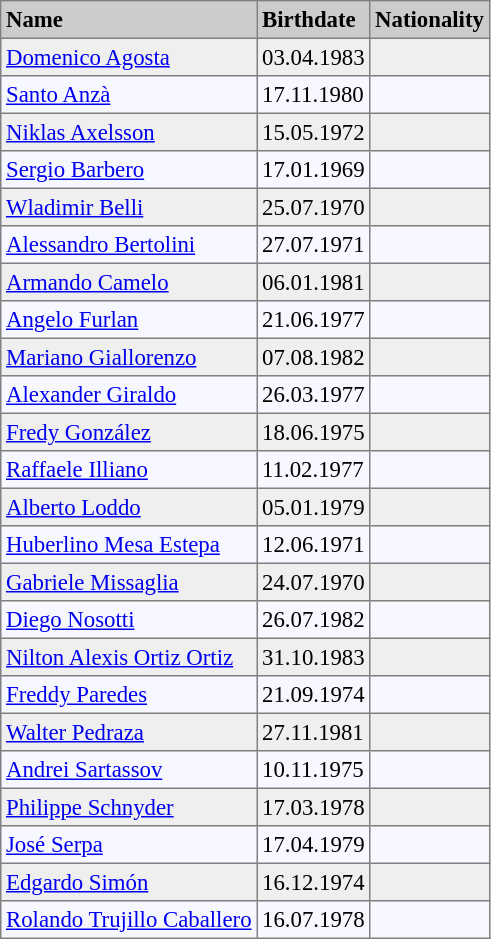<table bgcolor="#f7f8ff" cellpadding="3" cellspacing="0" border="1" style="font-size: 95%; border: gray solid 1px; border-collapse: collapse;">
<tr bgcolor="#CCCCCC">
<td><strong>Name</strong></td>
<td><strong>Birthdate</strong></td>
<td><strong>Nationality</strong></td>
</tr>
<tr bgcolor="#EFEFEF">
<td><a href='#'>Domenico Agosta</a></td>
<td>03.04.1983</td>
<td></td>
</tr>
<tr>
<td><a href='#'>Santo Anzà</a></td>
<td>17.11.1980</td>
<td></td>
</tr>
<tr bgcolor="#EFEFEF">
<td><a href='#'>Niklas Axelsson</a></td>
<td>15.05.1972</td>
<td></td>
</tr>
<tr>
<td><a href='#'>Sergio Barbero</a></td>
<td>17.01.1969</td>
<td></td>
</tr>
<tr bgcolor="#EFEFEF">
<td><a href='#'>Wladimir Belli</a></td>
<td>25.07.1970</td>
<td></td>
</tr>
<tr>
<td><a href='#'>Alessandro Bertolini</a></td>
<td>27.07.1971</td>
<td></td>
</tr>
<tr bgcolor="#EFEFEF">
<td><a href='#'>Armando Camelo</a></td>
<td>06.01.1981</td>
<td></td>
</tr>
<tr>
<td><a href='#'>Angelo Furlan</a></td>
<td>21.06.1977</td>
<td></td>
</tr>
<tr bgcolor="#EFEFEF">
<td><a href='#'>Mariano Giallorenzo</a></td>
<td>07.08.1982</td>
<td></td>
</tr>
<tr>
<td><a href='#'>Alexander Giraldo</a></td>
<td>26.03.1977</td>
<td></td>
</tr>
<tr bgcolor="#EFEFEF">
<td><a href='#'>Fredy González</a></td>
<td>18.06.1975</td>
<td></td>
</tr>
<tr>
<td><a href='#'>Raffaele Illiano</a></td>
<td>11.02.1977</td>
<td></td>
</tr>
<tr bgcolor="#EFEFEF">
<td><a href='#'>Alberto Loddo</a></td>
<td>05.01.1979</td>
<td></td>
</tr>
<tr>
<td><a href='#'>Huberlino Mesa Estepa</a></td>
<td>12.06.1971</td>
<td></td>
</tr>
<tr bgcolor="#EFEFEF">
<td><a href='#'>Gabriele Missaglia</a></td>
<td>24.07.1970</td>
<td></td>
</tr>
<tr>
<td><a href='#'>Diego Nosotti</a></td>
<td>26.07.1982</td>
<td></td>
</tr>
<tr bgcolor="#EFEFEF">
<td><a href='#'>Nilton Alexis Ortiz Ortiz</a></td>
<td>31.10.1983</td>
<td></td>
</tr>
<tr>
<td><a href='#'>Freddy Paredes</a></td>
<td>21.09.1974</td>
<td></td>
</tr>
<tr bgcolor="#EFEFEF">
<td><a href='#'>Walter Pedraza</a></td>
<td>27.11.1981</td>
<td></td>
</tr>
<tr>
<td><a href='#'>Andrei Sartassov</a></td>
<td>10.11.1975</td>
<td></td>
</tr>
<tr bgcolor="#EFEFEF">
<td><a href='#'>Philippe Schnyder</a></td>
<td>17.03.1978</td>
<td></td>
</tr>
<tr>
<td><a href='#'>José Serpa</a></td>
<td>17.04.1979</td>
<td></td>
</tr>
<tr bgcolor="#EFEFEF">
<td><a href='#'>Edgardo Simón</a></td>
<td>16.12.1974</td>
<td></td>
</tr>
<tr>
<td><a href='#'>Rolando Trujillo Caballero</a></td>
<td>16.07.1978</td>
<td></td>
</tr>
</table>
